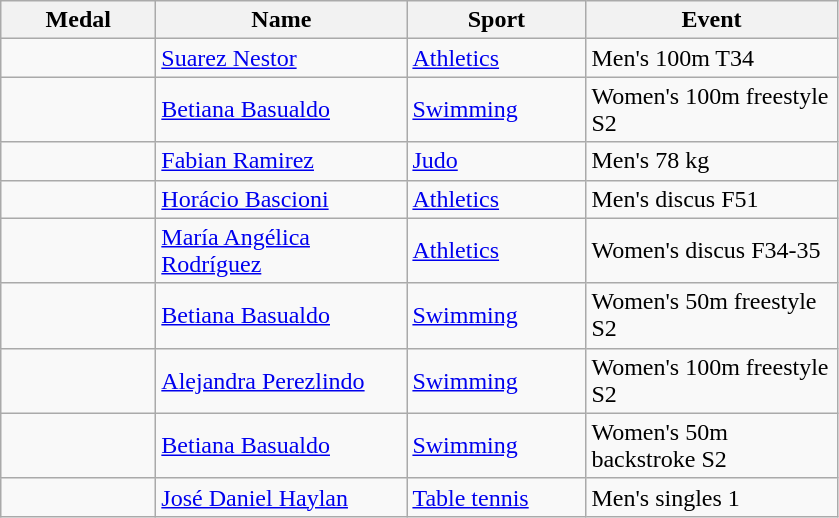<table class="wikitable">
<tr>
<th style="width:6em">Medal</th>
<th style="width:10em">Name</th>
<th style="width:7em">Sport</th>
<th style="width:10em">Event</th>
</tr>
<tr>
<td></td>
<td><a href='#'>Suarez Nestor</a></td>
<td><a href='#'>Athletics</a></td>
<td>Men's 100m T34</td>
</tr>
<tr>
<td></td>
<td><a href='#'>Betiana Basualdo</a></td>
<td><a href='#'>Swimming</a></td>
<td>Women's 100m freestyle S2</td>
</tr>
<tr>
<td></td>
<td><a href='#'>Fabian Ramirez</a></td>
<td><a href='#'>Judo</a></td>
<td>Men's 78 kg</td>
</tr>
<tr>
<td></td>
<td><a href='#'>Horácio Bascioni</a></td>
<td><a href='#'>Athletics</a></td>
<td>Men's discus F51</td>
</tr>
<tr>
<td></td>
<td><a href='#'>María Angélica Rodríguez</a></td>
<td><a href='#'>Athletics</a></td>
<td>Women's discus F34-35</td>
</tr>
<tr>
<td></td>
<td><a href='#'>Betiana Basualdo</a></td>
<td><a href='#'>Swimming</a></td>
<td>Women's 50m freestyle S2</td>
</tr>
<tr>
<td></td>
<td><a href='#'>Alejandra Perezlindo</a></td>
<td><a href='#'>Swimming</a></td>
<td>Women's 100m freestyle S2</td>
</tr>
<tr>
<td></td>
<td><a href='#'>Betiana Basualdo</a></td>
<td><a href='#'>Swimming</a></td>
<td>Women's 50m backstroke S2</td>
</tr>
<tr>
<td></td>
<td><a href='#'>José Daniel Haylan</a></td>
<td><a href='#'>Table tennis</a></td>
<td>Men's singles 1</td>
</tr>
</table>
